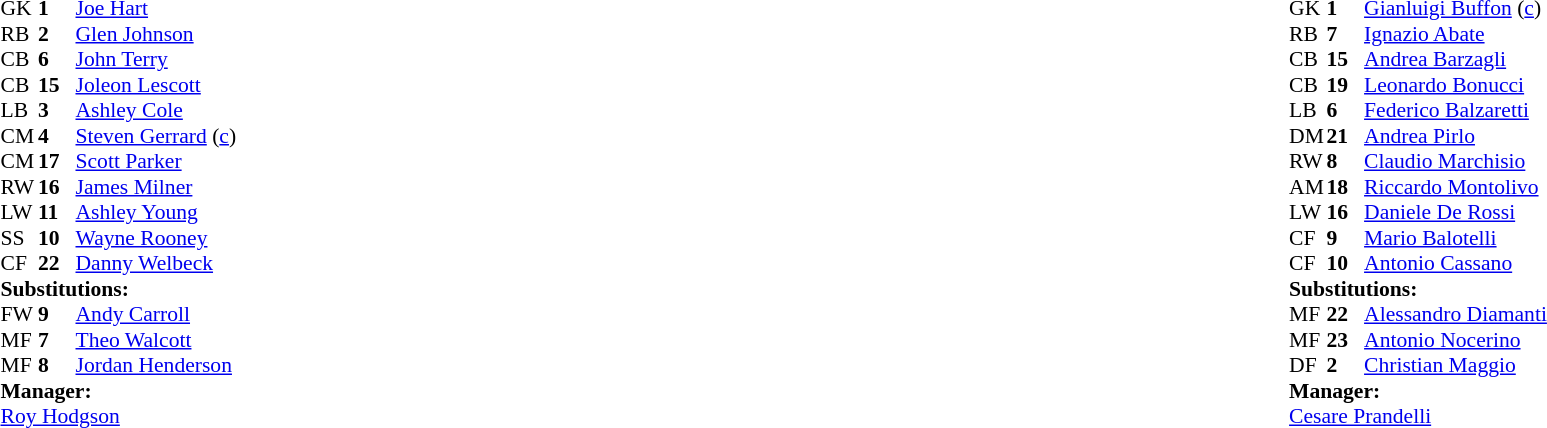<table style="width:100%;">
<tr>
<td style="vertical-align:top; width:40%;"><br><table style="font-size:90%" cellspacing="0" cellpadding="0">
<tr>
<th width="25"></th>
<th width="25"></th>
</tr>
<tr>
<td>GK</td>
<td><strong>1</strong></td>
<td><a href='#'>Joe Hart</a></td>
</tr>
<tr>
<td>RB</td>
<td><strong>2</strong></td>
<td><a href='#'>Glen Johnson</a></td>
</tr>
<tr>
<td>CB</td>
<td><strong>6</strong></td>
<td><a href='#'>John Terry</a></td>
</tr>
<tr>
<td>CB</td>
<td><strong>15</strong></td>
<td><a href='#'>Joleon Lescott</a></td>
</tr>
<tr>
<td>LB</td>
<td><strong>3</strong></td>
<td><a href='#'>Ashley Cole</a></td>
</tr>
<tr>
<td>CM</td>
<td><strong>4</strong></td>
<td><a href='#'>Steven Gerrard</a> (<a href='#'>c</a>)</td>
</tr>
<tr>
<td>CM</td>
<td><strong>17</strong></td>
<td><a href='#'>Scott Parker</a></td>
<td></td>
<td></td>
</tr>
<tr>
<td>RW</td>
<td><strong>16</strong></td>
<td><a href='#'>James Milner</a></td>
<td></td>
<td></td>
</tr>
<tr>
<td>LW</td>
<td><strong>11</strong></td>
<td><a href='#'>Ashley Young</a></td>
</tr>
<tr>
<td>SS</td>
<td><strong>10</strong></td>
<td><a href='#'>Wayne Rooney</a></td>
</tr>
<tr>
<td>CF</td>
<td><strong>22</strong></td>
<td><a href='#'>Danny Welbeck</a></td>
<td></td>
<td></td>
</tr>
<tr>
<td colspan=3><strong>Substitutions:</strong></td>
</tr>
<tr>
<td>FW</td>
<td><strong>9</strong></td>
<td><a href='#'>Andy Carroll</a></td>
<td></td>
<td></td>
</tr>
<tr>
<td>MF</td>
<td><strong>7</strong></td>
<td><a href='#'>Theo Walcott</a></td>
<td></td>
<td></td>
</tr>
<tr>
<td>MF</td>
<td><strong>8</strong></td>
<td><a href='#'>Jordan Henderson</a></td>
<td></td>
<td></td>
</tr>
<tr>
<td colspan=3><strong>Manager:</strong></td>
</tr>
<tr>
<td colspan=3><a href='#'>Roy Hodgson</a></td>
</tr>
</table>
</td>
<td valign="top"></td>
<td style="vertical-align:top; width:50%;"><br><table style="font-size:90%; margin:auto;" cellspacing="0" cellpadding="0">
<tr>
<th width=25></th>
<th width=25></th>
</tr>
<tr>
<td>GK</td>
<td><strong>1</strong></td>
<td><a href='#'>Gianluigi Buffon</a> (<a href='#'>c</a>)</td>
</tr>
<tr>
<td>RB</td>
<td><strong>7</strong></td>
<td><a href='#'>Ignazio Abate</a></td>
<td></td>
<td></td>
</tr>
<tr>
<td>CB</td>
<td><strong>15</strong></td>
<td><a href='#'>Andrea Barzagli</a></td>
<td></td>
</tr>
<tr>
<td>CB</td>
<td><strong>19</strong></td>
<td><a href='#'>Leonardo Bonucci</a></td>
</tr>
<tr>
<td>LB</td>
<td><strong>6</strong></td>
<td><a href='#'>Federico Balzaretti</a></td>
</tr>
<tr>
<td>DM</td>
<td><strong>21</strong></td>
<td><a href='#'>Andrea Pirlo</a></td>
</tr>
<tr>
<td>RW</td>
<td><strong>8</strong></td>
<td><a href='#'>Claudio Marchisio</a></td>
</tr>
<tr>
<td>AM</td>
<td><strong>18</strong></td>
<td><a href='#'>Riccardo Montolivo</a></td>
</tr>
<tr>
<td>LW</td>
<td><strong>16</strong></td>
<td><a href='#'>Daniele De Rossi</a></td>
<td></td>
<td></td>
</tr>
<tr>
<td>CF</td>
<td><strong>9</strong></td>
<td><a href='#'>Mario Balotelli</a></td>
</tr>
<tr>
<td>CF</td>
<td><strong>10</strong></td>
<td><a href='#'>Antonio Cassano</a></td>
<td></td>
<td></td>
</tr>
<tr>
<td colspan=3><strong>Substitutions:</strong></td>
</tr>
<tr>
<td>MF</td>
<td><strong>22</strong></td>
<td><a href='#'>Alessandro Diamanti</a></td>
<td></td>
<td></td>
</tr>
<tr>
<td>MF</td>
<td><strong>23</strong></td>
<td><a href='#'>Antonio Nocerino</a></td>
<td></td>
<td></td>
</tr>
<tr>
<td>DF</td>
<td><strong>2</strong></td>
<td><a href='#'>Christian Maggio</a></td>
<td></td>
<td></td>
</tr>
<tr>
<td colspan=3><strong>Manager:</strong></td>
</tr>
<tr>
<td colspan=3><a href='#'>Cesare Prandelli</a></td>
</tr>
</table>
</td>
</tr>
</table>
